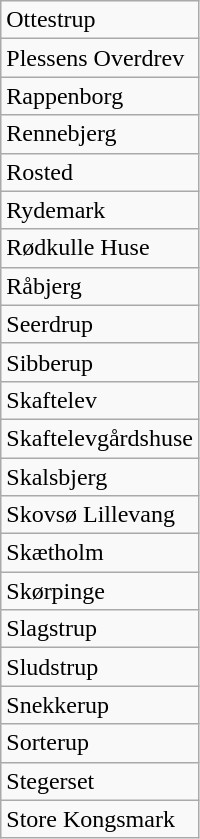<table class="wikitable" style="float:left; margin-right:1em">
<tr>
<td>Ottestrup</td>
</tr>
<tr>
<td>Plessens Overdrev</td>
</tr>
<tr>
<td>Rappenborg</td>
</tr>
<tr>
<td>Rennebjerg</td>
</tr>
<tr>
<td>Rosted</td>
</tr>
<tr>
<td>Rydemark</td>
</tr>
<tr>
<td>Rødkulle Huse</td>
</tr>
<tr>
<td>Råbjerg</td>
</tr>
<tr>
<td>Seerdrup</td>
</tr>
<tr>
<td>Sibberup</td>
</tr>
<tr>
<td>Skaftelev</td>
</tr>
<tr>
<td>Skaftelevgårdshuse</td>
</tr>
<tr>
<td>Skalsbjerg</td>
</tr>
<tr>
<td>Skovsø Lillevang</td>
</tr>
<tr>
<td>Skætholm</td>
</tr>
<tr>
<td>Skørpinge</td>
</tr>
<tr>
<td>Slagstrup</td>
</tr>
<tr>
<td>Sludstrup</td>
</tr>
<tr>
<td>Snekkerup</td>
</tr>
<tr>
<td>Sorterup</td>
</tr>
<tr>
<td>Stegerset</td>
</tr>
<tr>
<td>Store Kongsmark</td>
</tr>
</table>
